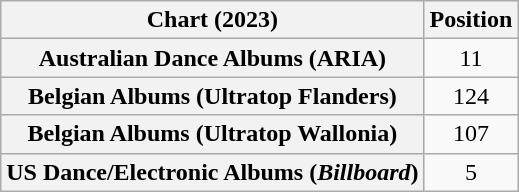<table class="wikitable plainrowheaders sortable" style="text-align:center">
<tr>
<th>Chart (2023)</th>
<th>Position</th>
</tr>
<tr>
<th scope="row">Australian Dance Albums (ARIA)</th>
<td>11</td>
</tr>
<tr>
<th scope="row">Belgian Albums (Ultratop Flanders)</th>
<td>124</td>
</tr>
<tr>
<th scope="row">Belgian Albums (Ultratop Wallonia)</th>
<td>107</td>
</tr>
<tr>
<th scope="row">US Dance/Electronic Albums (<em>Billboard</em>)</th>
<td>5</td>
</tr>
</table>
